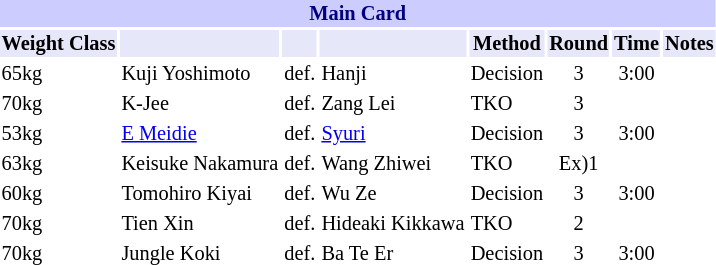<table class="toccolours" style="font-size: 85%;">
<tr>
<th colspan="8" style="background-color: #ccf; color: #000080; text-align: center;"><strong>Main Card</strong></th>
</tr>
<tr>
<th colspan="1" style="background-color: #E6E8FA; color: #000000; text-align: center;">Weight Class</th>
<th colspan="1" style="background-color: #E6E8FA; color: #000000; text-align: center;"></th>
<th colspan="1" style="background-color: #E6E8FA; color: #000000; text-align: center;"></th>
<th colspan="1" style="background-color: #E6E8FA; color: #000000; text-align: center;"></th>
<th colspan="1" style="background-color: #E6E8FA; color: #000000; text-align: center;">Method</th>
<th colspan="1" style="background-color: #E6E8FA; color: #000000; text-align: center;">Round</th>
<th colspan="1" style="background-color: #E6E8FA; color: #000000; text-align: center;">Time</th>
<th colspan="1" style="background-color: #E6E8FA; color: #000000; text-align: center;">Notes</th>
</tr>
<tr>
<td>65kg</td>
<td> Kuji Yoshimoto</td>
<td align=center>def.</td>
<td> Hanji</td>
<td>Decision</td>
<td align=center>3</td>
<td align=center>3:00</td>
<td></td>
</tr>
<tr>
<td>70kg</td>
<td> K-Jee</td>
<td align=center>def.</td>
<td> Zang Lei</td>
<td>TKO</td>
<td align=center>3</td>
<td align=center></td>
<td></td>
</tr>
<tr>
<td>53kg</td>
<td> <a href='#'>E Meidie</a></td>
<td align=center>def.</td>
<td> <a href='#'>Syuri</a></td>
<td>Decision</td>
<td align=center>3</td>
<td align=center>3:00</td>
<td></td>
</tr>
<tr>
<td>63kg</td>
<td> Keisuke Nakamura</td>
<td align=center>def.</td>
<td> Wang Zhiwei</td>
<td>TKO</td>
<td align=center>Ex)1</td>
<td align=center></td>
<td></td>
</tr>
<tr>
<td>60kg</td>
<td> Tomohiro Kiyai</td>
<td align=center>def.</td>
<td> Wu Ze</td>
<td>Decision</td>
<td align=center>3</td>
<td align=center>3:00</td>
<td></td>
</tr>
<tr>
<td>70kg</td>
<td> Tien Xin</td>
<td align=center>def.</td>
<td> Hideaki Kikkawa</td>
<td>TKO</td>
<td align=center>2</td>
<td align=center></td>
<td></td>
</tr>
<tr>
<td>70kg</td>
<td> Jungle Koki</td>
<td align=center>def.</td>
<td> Ba Te Er</td>
<td>Decision</td>
<td align=center>3</td>
<td align=center>3:00</td>
<td></td>
</tr>
<tr>
</tr>
</table>
